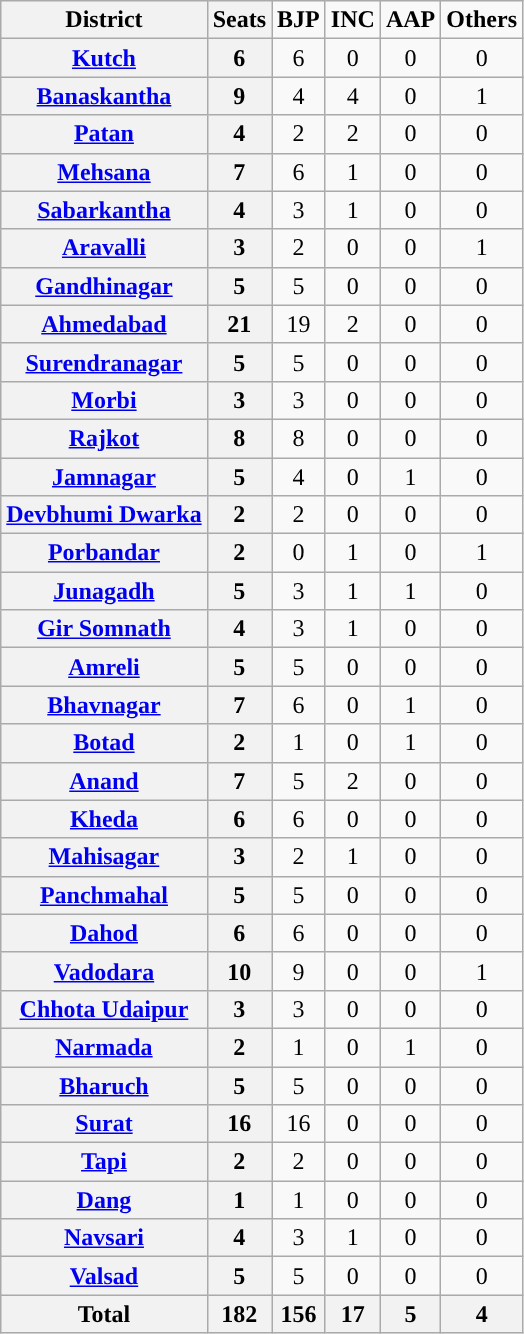<table class="wikitable sortable" style="text-align:center;">
<tr>
<th>District</th>
<th>Seats</th>
<td><span><strong>BJP</strong></span></td>
<td><span><strong>INC</strong></span></td>
<td><span><strong>AAP</strong></span></td>
<td><span><strong>Others</strong></span></td>
</tr>
<tr>
<th><a href='#'>Kutch</a></th>
<th>6</th>
<td style="background:">6</td>
<td>0</td>
<td>0</td>
<td>0</td>
</tr>
<tr>
<th><a href='#'>Banaskantha</a></th>
<th>9</th>
<td>4</td>
<td>4</td>
<td>0</td>
<td>1</td>
</tr>
<tr>
<th><a href='#'>Patan</a></th>
<th>4</th>
<td>2</td>
<td>2</td>
<td>0</td>
<td>0</td>
</tr>
<tr>
<th><a href='#'>Mehsana</a></th>
<th>7</th>
<td style="background:">6</td>
<td>1</td>
<td>0</td>
<td>0</td>
</tr>
<tr>
<th><a href='#'>Sabarkantha</a></th>
<th>4</th>
<td style="background:">3</td>
<td>1</td>
<td>0</td>
<td>0</td>
</tr>
<tr>
<th><a href='#'>Aravalli</a></th>
<th>3</th>
<td style="background:">2</td>
<td>0</td>
<td>0</td>
<td>1</td>
</tr>
<tr>
<th><a href='#'>Gandhinagar</a></th>
<th>5</th>
<td style="background:">5</td>
<td>0</td>
<td>0</td>
<td>0</td>
</tr>
<tr>
<th><a href='#'>Ahmedabad</a></th>
<th>21</th>
<td style="background:">19</td>
<td>2</td>
<td>0</td>
<td>0</td>
</tr>
<tr>
<th><a href='#'>Surendranagar</a></th>
<th>5</th>
<td style="background:">5</td>
<td>0</td>
<td>0</td>
<td>0</td>
</tr>
<tr>
<th><a href='#'>Morbi</a></th>
<th>3</th>
<td style="background:">3</td>
<td>0</td>
<td>0</td>
<td>0</td>
</tr>
<tr>
<th><a href='#'>Rajkot</a></th>
<th>8</th>
<td style="background:">8</td>
<td>0</td>
<td>0</td>
<td>0</td>
</tr>
<tr>
<th><a href='#'>Jamnagar</a></th>
<th>5</th>
<td style="background:">4</td>
<td>0</td>
<td>1</td>
<td>0</td>
</tr>
<tr>
<th><a href='#'>Devbhumi Dwarka</a></th>
<th>2</th>
<td style="background:">2</td>
<td>0</td>
<td>0</td>
<td>0</td>
</tr>
<tr>
<th><a href='#'>Porbandar</a></th>
<th>2</th>
<td>0</td>
<td>1</td>
<td>0</td>
<td>1</td>
</tr>
<tr>
<th><a href='#'>Junagadh</a></th>
<th>5</th>
<td style="background:">3</td>
<td>1</td>
<td>1</td>
<td>0</td>
</tr>
<tr>
<th><a href='#'>Gir Somnath</a></th>
<th>4</th>
<td style="background:">3</td>
<td>1</td>
<td>0</td>
<td>0</td>
</tr>
<tr>
<th><a href='#'>Amreli</a></th>
<th>5</th>
<td style="background:">5</td>
<td>0</td>
<td>0</td>
<td>0</td>
</tr>
<tr>
<th><a href='#'>Bhavnagar</a></th>
<th>7</th>
<td style="background:">6</td>
<td>0</td>
<td>1</td>
<td>0</td>
</tr>
<tr>
<th><a href='#'>Botad</a></th>
<th>2</th>
<td>1</td>
<td>0</td>
<td>1</td>
<td>0</td>
</tr>
<tr>
<th><a href='#'>Anand</a></th>
<th>7</th>
<td style="background:">5</td>
<td>2</td>
<td>0</td>
<td>0</td>
</tr>
<tr>
<th><a href='#'>Kheda</a></th>
<th>6</th>
<td style="background:">6</td>
<td>0</td>
<td>0</td>
<td>0</td>
</tr>
<tr>
<th><a href='#'>Mahisagar</a></th>
<th>3</th>
<td style="background:">2</td>
<td>1</td>
<td>0</td>
<td>0</td>
</tr>
<tr>
<th><a href='#'>Panchmahal</a></th>
<th>5</th>
<td style="background:">5</td>
<td>0</td>
<td>0</td>
<td>0</td>
</tr>
<tr>
<th><a href='#'>Dahod</a></th>
<th>6</th>
<td style="background:">6</td>
<td>0</td>
<td>0</td>
<td>0</td>
</tr>
<tr>
<th><a href='#'>Vadodara</a></th>
<th>10</th>
<td style="background:">9</td>
<td>0</td>
<td>0</td>
<td>1</td>
</tr>
<tr>
<th><a href='#'>Chhota Udaipur</a></th>
<th>3</th>
<td style="background:">3</td>
<td>0</td>
<td>0</td>
<td>0</td>
</tr>
<tr>
<th><a href='#'>Narmada</a></th>
<th>2</th>
<td>1</td>
<td>0</td>
<td>1</td>
<td>0</td>
</tr>
<tr>
<th><a href='#'>Bharuch</a></th>
<th>5</th>
<td style="background:">5</td>
<td>0</td>
<td>0</td>
<td>0</td>
</tr>
<tr>
<th><a href='#'>Surat</a></th>
<th>16</th>
<td style="background:">16</td>
<td>0</td>
<td>0</td>
<td>0</td>
</tr>
<tr>
<th><a href='#'>Tapi</a></th>
<th>2</th>
<td style="background:">2</td>
<td>0</td>
<td>0</td>
<td>0</td>
</tr>
<tr>
<th><a href='#'>Dang</a></th>
<th>1</th>
<td style="background:">1</td>
<td>0</td>
<td>0</td>
<td>0</td>
</tr>
<tr>
<th><a href='#'>Navsari</a></th>
<th>4</th>
<td style="background:">3</td>
<td>1</td>
<td>0</td>
<td>0</td>
</tr>
<tr>
<th><a href='#'>Valsad</a></th>
<th>5</th>
<td style="background:">5</td>
<td>0</td>
<td>0</td>
<td>0</td>
</tr>
<tr>
<th>Total</th>
<th>182</th>
<th>156</th>
<th>17</th>
<th>5</th>
<th>4</th>
</tr>
</table>
